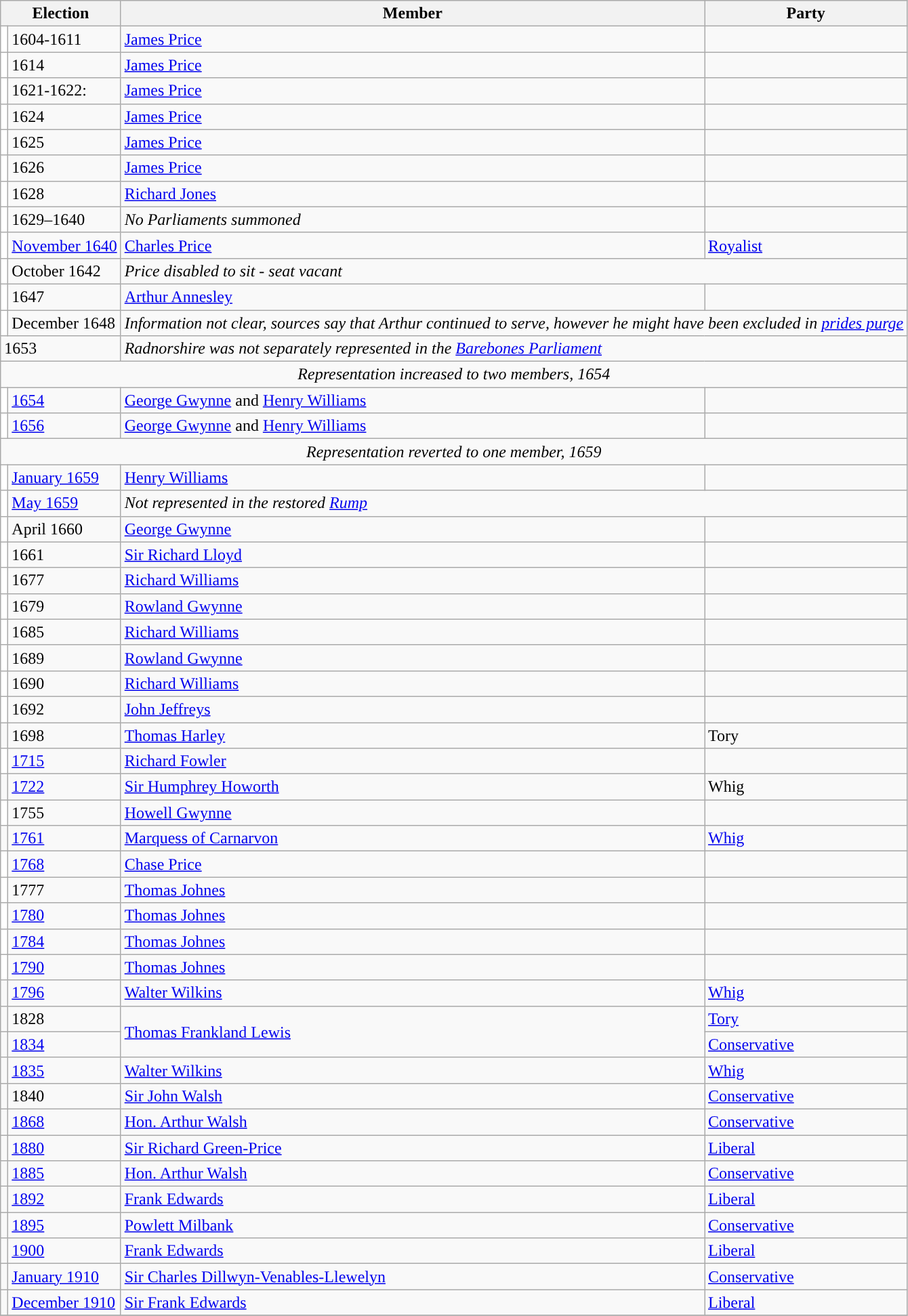<table class="wikitable">
<tr>
<th colspan="2">Election</th>
<th>Member</th>
<th>Party</th>
</tr>
<tr>
<td style="color:inherit;background-color: white"></td>
<td>1604-1611</td>
<td><a href='#'>James Price</a></td>
<td></td>
</tr>
<tr>
<td style="color:inherit;background-color: white"></td>
<td>1614</td>
<td><a href='#'>James Price</a></td>
<td></td>
</tr>
<tr>
<td style="color:inherit;background-color: white"></td>
<td>1621-1622:</td>
<td><a href='#'>James Price</a></td>
<td></td>
</tr>
<tr>
<td style="color:inherit;background-color: white"></td>
<td>1624</td>
<td><a href='#'>James Price</a></td>
<td></td>
</tr>
<tr>
<td style="color:inherit;background-color: white"></td>
<td>1625</td>
<td><a href='#'>James Price</a></td>
<td></td>
</tr>
<tr>
<td style="color:inherit;background-color: white"></td>
<td>1626</td>
<td><a href='#'>James Price</a></td>
<td></td>
</tr>
<tr>
<td style="color:inherit;background-color: white"></td>
<td>1628</td>
<td><a href='#'>Richard Jones</a></td>
<td></td>
</tr>
<tr>
<td style="color:inherit;background-color: white"></td>
<td>1629–1640</td>
<td><em> No Parliaments summoned</em></td>
<td></td>
</tr>
<tr>
<td style="color:inherit;background-color: white"></td>
<td><a href='#'>November 1640</a></td>
<td><a href='#'>Charles Price</a></td>
<td><a href='#'>Royalist</a></td>
</tr>
<tr>
<td style="color:inherit;background-color: white"></td>
<td>October 1642</td>
<td colspan="2"><em>Price disabled to sit - seat vacant</em></td>
</tr>
<tr>
<td style="color:inherit;background-color: white"></td>
<td>1647</td>
<td><a href='#'>Arthur Annesley</a></td>
<td></td>
</tr>
<tr>
<td style="color:inherit;background-color: white"></td>
<td>December 1648</td>
<td colspan="2"><em>Information not clear, sources say that Arthur continued to serve, however he might have been excluded in <a href='#'>prides purge</a></em></td>
</tr>
<tr>
<td colspan="2">1653</td>
<td colspan="2"><em>Radnorshire was not separately represented in the <a href='#'>Barebones Parliament</a></em></td>
</tr>
<tr>
<td colspan="4" style="text-align:center;"><em>Representation increased to two members, 1654</em></td>
</tr>
<tr>
<td style="color:inherit;background-color: white"></td>
<td><a href='#'>1654</a></td>
<td><a href='#'>George Gwynne</a> and <a href='#'>Henry Williams</a></td>
<td></td>
</tr>
<tr>
<td style="color:inherit;background-color: white"></td>
<td><a href='#'>1656</a></td>
<td><a href='#'>George Gwynne</a> and <a href='#'>Henry Williams</a></td>
<td></td>
</tr>
<tr>
<td colspan="4" style="text-align:center;"><em>Representation reverted to one member, 1659</em></td>
</tr>
<tr>
<td style="color:inherit;background-color: white"></td>
<td><a href='#'>January 1659</a></td>
<td><a href='#'>Henry Williams</a></td>
<td></td>
</tr>
<tr>
<td style="color:inherit;background-color: white"></td>
<td><a href='#'>May 1659</a></td>
<td colspan="2"><em>Not represented in the restored <a href='#'>Rump</a></em></td>
</tr>
<tr>
<td style="color:inherit;background-color: white"></td>
<td>April 1660</td>
<td><a href='#'>George Gwynne</a></td>
<td></td>
</tr>
<tr>
<td style="color:inherit;background-color: white"></td>
<td>1661</td>
<td><a href='#'>Sir Richard Lloyd</a></td>
<td></td>
</tr>
<tr>
<td style="color:inherit;background-color: white"></td>
<td>1677</td>
<td><a href='#'>Richard Williams</a></td>
<td></td>
</tr>
<tr>
<td style="color:inherit;background-color: white"></td>
<td>1679</td>
<td><a href='#'>Rowland Gwynne</a></td>
<td></td>
</tr>
<tr>
<td style="color:inherit;background-color: white"></td>
<td>1685</td>
<td><a href='#'>Richard Williams</a></td>
<td></td>
</tr>
<tr>
<td style="color:inherit;background-color: white"></td>
<td>1689</td>
<td><a href='#'>Rowland Gwynne</a></td>
<td></td>
</tr>
<tr>
<td style="color:inherit;background-color: white"></td>
<td>1690</td>
<td><a href='#'>Richard Williams</a></td>
<td></td>
</tr>
<tr>
<td style="color:inherit;background-color: white"></td>
<td>1692</td>
<td><a href='#'>John Jeffreys</a></td>
<td></td>
</tr>
<tr>
<td style="color:inherit;background-color: "></td>
<td>1698</td>
<td><a href='#'>Thomas Harley</a></td>
<td>Tory</td>
</tr>
<tr>
<td style="color:inherit;background-color: white"></td>
<td><a href='#'>1715</a></td>
<td><a href='#'>Richard Fowler</a></td>
<td></td>
</tr>
<tr>
<td style="color:inherit;background-color: "></td>
<td><a href='#'>1722</a></td>
<td><a href='#'>Sir Humphrey Howorth</a></td>
<td>Whig</td>
</tr>
<tr>
<td style="color:inherit;background-color: white"></td>
<td>1755</td>
<td><a href='#'>Howell Gwynne</a></td>
<td></td>
</tr>
<tr>
<td style="color:inherit;background-color: "></td>
<td><a href='#'>1761</a></td>
<td><a href='#'>Marquess of Carnarvon</a></td>
<td><a href='#'>Whig</a></td>
</tr>
<tr>
<td style="color:inherit;background-color: white"></td>
<td><a href='#'>1768</a></td>
<td><a href='#'>Chase Price</a></td>
<td></td>
</tr>
<tr>
<td style="color:inherit;background-color: white"></td>
<td>1777</td>
<td><a href='#'>Thomas Johnes</a></td>
<td></td>
</tr>
<tr>
<td style="color:inherit;background-color: white"></td>
<td><a href='#'>1780</a></td>
<td><a href='#'>Thomas Johnes</a></td>
<td></td>
</tr>
<tr>
<td style="color:inherit;background-color: white"></td>
<td><a href='#'>1784</a></td>
<td><a href='#'>Thomas Johnes</a></td>
<td></td>
</tr>
<tr>
<td style="color:inherit;background-color: white"></td>
<td><a href='#'>1790</a></td>
<td><a href='#'>Thomas Johnes</a></td>
<td></td>
</tr>
<tr>
<td style="color:inherit;background-color: "></td>
<td><a href='#'>1796</a></td>
<td><a href='#'>Walter Wilkins</a></td>
<td><a href='#'>Whig</a></td>
</tr>
<tr>
<td style="color:inherit;background-color: "></td>
<td>1828</td>
<td rowspan="2"><a href='#'>Thomas Frankland Lewis</a></td>
<td><a href='#'>Tory</a></td>
</tr>
<tr>
<td style="color:inherit;background-color: "></td>
<td><a href='#'>1834</a></td>
<td><a href='#'>Conservative</a></td>
</tr>
<tr>
<td style="color:inherit;background-color: "></td>
<td><a href='#'>1835</a></td>
<td><a href='#'>Walter Wilkins</a></td>
<td><a href='#'>Whig</a></td>
</tr>
<tr>
<td style="color:inherit;background-color: "></td>
<td>1840</td>
<td><a href='#'>Sir John Walsh</a></td>
<td><a href='#'>Conservative</a></td>
</tr>
<tr>
<td style="color:inherit;background-color: "></td>
<td><a href='#'>1868</a></td>
<td><a href='#'>Hon. Arthur Walsh</a></td>
<td><a href='#'>Conservative</a></td>
</tr>
<tr>
<td style="color:inherit;background-color: "></td>
<td><a href='#'>1880</a></td>
<td><a href='#'>Sir Richard Green-Price</a></td>
<td><a href='#'>Liberal</a></td>
</tr>
<tr>
<td style="color:inherit;background-color: "></td>
<td><a href='#'>1885</a></td>
<td><a href='#'>Hon. Arthur Walsh</a></td>
<td><a href='#'>Conservative</a></td>
</tr>
<tr>
<td style="color:inherit;background-color: "></td>
<td><a href='#'>1892</a></td>
<td><a href='#'>Frank Edwards</a></td>
<td><a href='#'>Liberal</a></td>
</tr>
<tr>
<td style="color:inherit;background-color: "></td>
<td><a href='#'>1895</a></td>
<td><a href='#'>Powlett Milbank</a></td>
<td><a href='#'>Conservative</a></td>
</tr>
<tr>
<td style="color:inherit;background-color: "></td>
<td><a href='#'>1900</a></td>
<td><a href='#'>Frank Edwards</a></td>
<td><a href='#'>Liberal</a></td>
</tr>
<tr>
<td style="color:inherit;background-color: "></td>
<td><a href='#'>January 1910</a></td>
<td><a href='#'>Sir Charles Dillwyn-Venables-Llewelyn</a></td>
<td><a href='#'>Conservative</a></td>
</tr>
<tr>
<td style="color:inherit;background-color: "></td>
<td><a href='#'>December 1910</a></td>
<td><a href='#'>Sir Frank Edwards</a></td>
<td><a href='#'>Liberal</a></td>
</tr>
<tr>
</tr>
</table>
